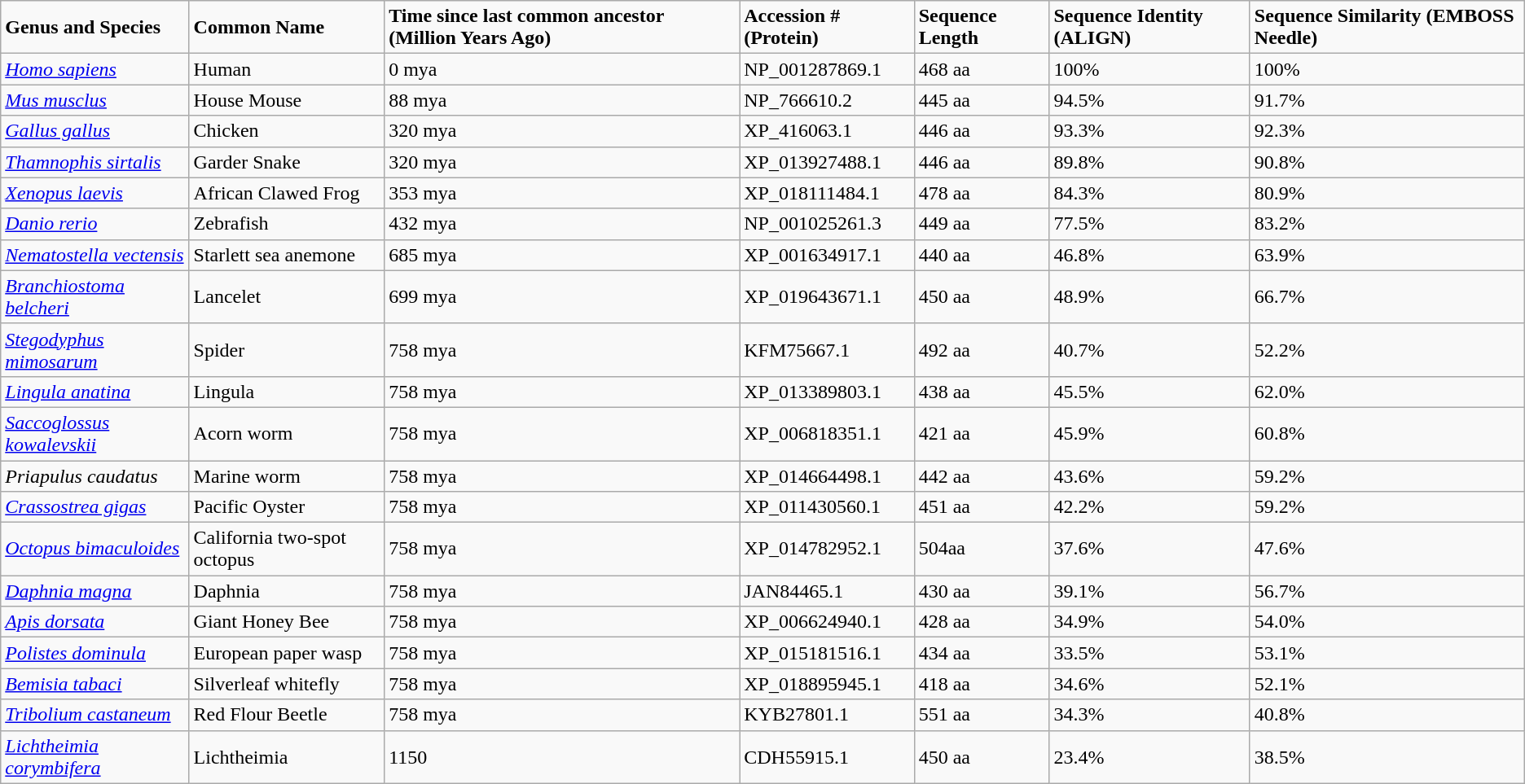<table class="wikitable sortable">
<tr>
<td><strong>Genus  and Species</strong></td>
<td><strong>Common Name</strong></td>
<td><strong>Time since last common ancestor  (Million Years Ago)</strong></td>
<td><strong>Accession # (Protein)</strong></td>
<td><strong>Sequence Length</strong></td>
<td><strong>Sequence Identity (ALIGN)</strong></td>
<td><strong>Sequence Similarity (EMBOSS  Needle)</strong></td>
</tr>
<tr>
<td><em><a href='#'>Homo sapiens</a></em></td>
<td>Human</td>
<td>0 mya</td>
<td>NP_001287869.1</td>
<td>468 aa</td>
<td>100%</td>
<td>100%</td>
</tr>
<tr>
<td><a href='#'><em>Mus musclus</em></a></td>
<td>House Mouse</td>
<td>88 mya</td>
<td>NP_766610.2</td>
<td>445 aa</td>
<td>94.5%</td>
<td>91.7%</td>
</tr>
<tr>
<td><a href='#'><em>Gallus gallus</em></a></td>
<td>Chicken</td>
<td>320 mya</td>
<td>XP_416063.1</td>
<td>446 aa</td>
<td>93.3%</td>
<td>92.3%</td>
</tr>
<tr>
<td><a href='#'><em>Thamnophis sirtalis</em></a></td>
<td>Garder Snake</td>
<td>320 mya</td>
<td>XP_013927488.1</td>
<td>446 aa</td>
<td>89.8%</td>
<td>90.8%</td>
</tr>
<tr>
<td><a href='#'><em>Xenopus laevis</em></a></td>
<td>African Clawed Frog</td>
<td>353 mya</td>
<td>XP_018111484.1</td>
<td>478 aa</td>
<td>84.3%</td>
<td>80.9%</td>
</tr>
<tr>
<td><a href='#'><em>Danio rerio</em></a></td>
<td>Zebrafish</td>
<td>432 mya</td>
<td>NP_001025261.3</td>
<td>449 aa</td>
<td>77.5%</td>
<td>83.2%</td>
</tr>
<tr>
<td><a href='#'><em>Nematostella vectensis</em></a></td>
<td>Starlett sea anemone</td>
<td>685 mya</td>
<td>XP_001634917.1</td>
<td>440 aa</td>
<td>46.8%</td>
<td>63.9%</td>
</tr>
<tr>
<td><a href='#'><em>Branchiostoma belcheri</em></a></td>
<td>Lancelet</td>
<td>699 mya</td>
<td>XP_019643671.1</td>
<td>450 aa</td>
<td>48.9%</td>
<td>66.7%</td>
</tr>
<tr>
<td><a href='#'><em>Stegodyphus mimosarum</em></a></td>
<td>Spider</td>
<td>758 mya</td>
<td>KFM75667.1</td>
<td>492 aa</td>
<td>40.7%</td>
<td>52.2%</td>
</tr>
<tr>
<td><a href='#'><em>Lingula anatina</em></a></td>
<td>Lingula</td>
<td>758 mya</td>
<td>XP_013389803.1</td>
<td>438 aa</td>
<td>45.5%</td>
<td>62.0%</td>
</tr>
<tr>
<td><a href='#'><em>Saccoglossus kowalevskii</em></a></td>
<td>Acorn worm</td>
<td>758 mya</td>
<td>XP_006818351.1</td>
<td>421 aa</td>
<td>45.9%</td>
<td>60.8%</td>
</tr>
<tr>
<td><em>Priapulus caudatus</em></td>
<td>Marine worm</td>
<td>758 mya</td>
<td>XP_014664498.1</td>
<td>442 aa</td>
<td>43.6%</td>
<td>59.2%</td>
</tr>
<tr>
<td><a href='#'><em>Crassostrea gigas</em></a></td>
<td>Pacific Oyster</td>
<td>758 mya</td>
<td>XP_011430560.1</td>
<td>451 aa</td>
<td>42.2%</td>
<td>59.2%</td>
</tr>
<tr>
<td><a href='#'><em>Octopus bimaculoides</em></a></td>
<td>California two-spot octopus</td>
<td>758 mya</td>
<td>XP_014782952.1</td>
<td>504aa</td>
<td>37.6%</td>
<td>47.6%</td>
</tr>
<tr>
<td><em><a href='#'>Daphnia magna</a></em></td>
<td>Daphnia</td>
<td>758 mya</td>
<td>JAN84465.1</td>
<td>430 aa</td>
<td>39.1%</td>
<td>56.7%</td>
</tr>
<tr>
<td><em><a href='#'>Apis dorsata</a></em></td>
<td>Giant Honey Bee</td>
<td>758 mya</td>
<td>XP_006624940.1</td>
<td>428 aa</td>
<td>34.9%</td>
<td>54.0%</td>
</tr>
<tr>
<td><em><a href='#'>Polistes dominula</a></em></td>
<td>European paper wasp</td>
<td>758 mya</td>
<td>XP_015181516.1</td>
<td>434 aa</td>
<td>33.5%</td>
<td>53.1%</td>
</tr>
<tr>
<td><a href='#'><em>Bemisia tabaci</em></a></td>
<td>Silverleaf whitefly</td>
<td>758 mya</td>
<td>XP_018895945.1</td>
<td>418 aa</td>
<td>34.6%</td>
<td>52.1%</td>
</tr>
<tr>
<td><a href='#'><em>Tribolium castaneum</em></a></td>
<td>Red Flour Beetle</td>
<td>758 mya</td>
<td>KYB27801.1</td>
<td>551 aa</td>
<td>34.3%</td>
<td>40.8%</td>
</tr>
<tr>
<td><em><a href='#'>Lichtheimia corymbifera</a></em></td>
<td>Lichtheimia</td>
<td>1150</td>
<td>CDH55915.1</td>
<td>450 aa</td>
<td>23.4%</td>
<td>38.5%</td>
</tr>
</table>
